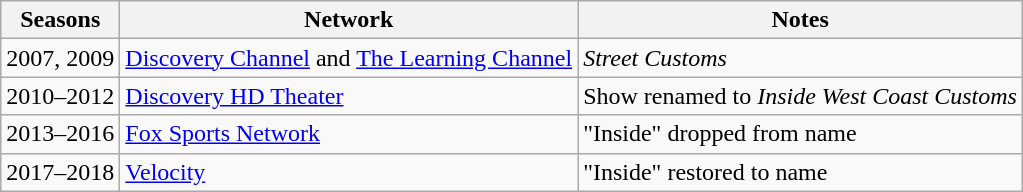<table class="wikitable">
<tr>
<th>Seasons</th>
<th>Network</th>
<th>Notes</th>
</tr>
<tr>
<td>2007, 2009</td>
<td><a href='#'>Discovery Channel</a> and <a href='#'>The Learning Channel</a></td>
<td><em>Street Customs</em></td>
</tr>
<tr>
<td>2010–2012</td>
<td><a href='#'>Discovery HD Theater</a></td>
<td>Show renamed to <em>Inside West Coast Customs</em></td>
</tr>
<tr>
<td>2013–2016</td>
<td><a href='#'>Fox Sports Network</a></td>
<td>"Inside" dropped from name</td>
</tr>
<tr>
<td>2017–2018</td>
<td><a href='#'>Velocity</a></td>
<td>"Inside" restored to name</td>
</tr>
</table>
